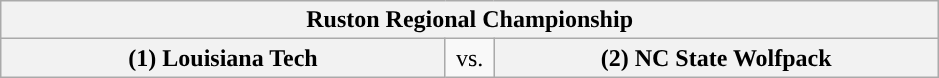<table class="wikitable">
<tr>
<th style="width: 604px;" colspan=3>Ruston Regional Championship</th>
</tr>
<tr>
<th style="width: 289px; ">(1) Louisiana Tech</th>
<td style="width: 25px; text-align:center">vs.</td>
<th style="width: 289px; ">(2) NC State Wolfpack</th>
</tr>
</table>
